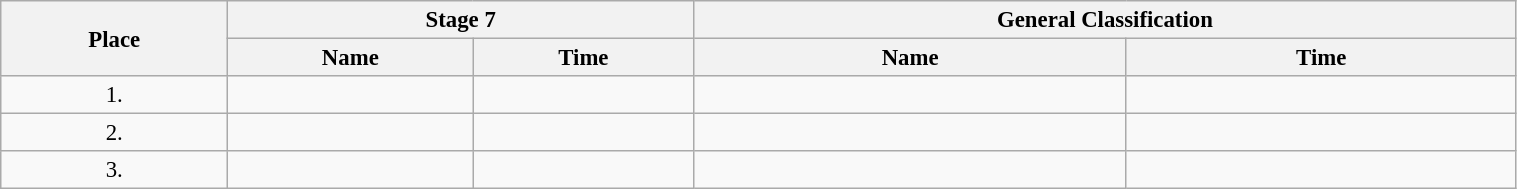<table class="wikitable"  style="font-size:95%; width:80%;">
<tr>
<th rowspan="2">Place</th>
<th colspan="2">Stage 7</th>
<th colspan="2">General Classification</th>
</tr>
<tr>
<th>Name</th>
<th>Time</th>
<th>Name</th>
<th>Time</th>
</tr>
<tr>
<td style="text-align:center;">1.</td>
<td></td>
<td></td>
<td></td>
<td></td>
</tr>
<tr>
<td style="text-align:center;">2.</td>
<td></td>
<td></td>
<td></td>
<td></td>
</tr>
<tr>
<td style="text-align:center;">3.</td>
<td></td>
<td></td>
<td></td>
<td></td>
</tr>
</table>
